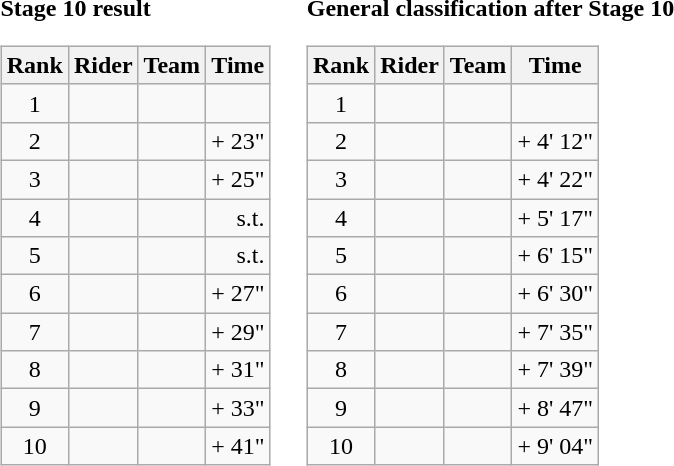<table>
<tr>
<td><strong>Stage 10 result</strong><br><table class="wikitable">
<tr>
<th scope="col">Rank</th>
<th scope="col">Rider</th>
<th scope="col">Team</th>
<th scope="col">Time</th>
</tr>
<tr>
<td style="text-align:center;">1</td>
<td></td>
<td></td>
<td style="text-align:right;"></td>
</tr>
<tr>
<td style="text-align:center;">2</td>
<td></td>
<td></td>
<td style="text-align:right;">+ 23"</td>
</tr>
<tr>
<td style="text-align:center;">3</td>
<td></td>
<td></td>
<td style="text-align:right;">+ 25"</td>
</tr>
<tr>
<td style="text-align:center;">4</td>
<td></td>
<td></td>
<td style="text-align:right;">s.t.</td>
</tr>
<tr>
<td style="text-align:center;">5</td>
<td></td>
<td></td>
<td style="text-align:right;">s.t.</td>
</tr>
<tr>
<td style="text-align:center;">6</td>
<td></td>
<td></td>
<td style="text-align:right;">+ 27"</td>
</tr>
<tr>
<td style="text-align:center;">7</td>
<td></td>
<td></td>
<td style="text-align:right;">+ 29"</td>
</tr>
<tr>
<td style="text-align:center;">8</td>
<td></td>
<td></td>
<td style="text-align:right;">+ 31"</td>
</tr>
<tr>
<td style="text-align:center;">9</td>
<td></td>
<td></td>
<td style="text-align:right;">+ 33"</td>
</tr>
<tr>
<td style="text-align:center;">10</td>
<td></td>
<td></td>
<td style="text-align:right;">+ 41"</td>
</tr>
</table>
</td>
<td></td>
<td><strong>General classification after Stage 10</strong><br><table class="wikitable">
<tr>
<th scope="col">Rank</th>
<th scope="col">Rider</th>
<th scope="col">Team</th>
<th scope="col">Time</th>
</tr>
<tr>
<td style="text-align:center;">1</td>
<td></td>
<td></td>
<td style="text-align:right;"></td>
</tr>
<tr>
<td style="text-align:center;">2</td>
<td></td>
<td></td>
<td style="text-align:right;">+ 4' 12"</td>
</tr>
<tr>
<td style="text-align:center;">3</td>
<td></td>
<td></td>
<td style="text-align:right;">+ 4' 22"</td>
</tr>
<tr>
<td style="text-align:center;">4</td>
<td></td>
<td></td>
<td style="text-align:right;">+ 5' 17"</td>
</tr>
<tr>
<td style="text-align:center;">5</td>
<td></td>
<td></td>
<td style="text-align:right;">+ 6' 15"</td>
</tr>
<tr>
<td style="text-align:center;">6</td>
<td></td>
<td></td>
<td style="text-align:right;">+ 6' 30"</td>
</tr>
<tr>
<td style="text-align:center;">7</td>
<td></td>
<td></td>
<td style="text-align:right;">+ 7' 35"</td>
</tr>
<tr>
<td style="text-align:center;">8</td>
<td></td>
<td></td>
<td style="text-align:right;">+ 7' 39"</td>
</tr>
<tr>
<td style="text-align:center;">9</td>
<td></td>
<td></td>
<td style="text-align:right;">+ 8' 47"</td>
</tr>
<tr>
<td style="text-align:center;">10</td>
<td></td>
<td></td>
<td style="text-align:right;">+ 9' 04"</td>
</tr>
</table>
</td>
</tr>
</table>
